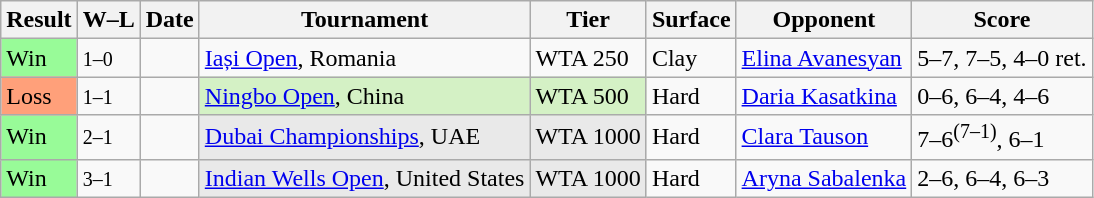<table class="sortable wikitable">
<tr>
<th>Result</th>
<th class="unsortable">W–L</th>
<th>Date</th>
<th>Tournament</th>
<th>Tier</th>
<th>Surface</th>
<th>Opponent</th>
<th class="unsortable">Score</th>
</tr>
<tr>
<td bgcolor=98fb98>Win</td>
<td><small>1–0</small></td>
<td><a href='#'></a></td>
<td><a href='#'>Iași Open</a>, Romania</td>
<td>WTA 250</td>
<td>Clay</td>
<td> <a href='#'>Elina Avanesyan</a></td>
<td>5–7, 7–5, 4–0 ret.</td>
</tr>
<tr>
<td bgcolor=ffa07a>Loss</td>
<td><small>1–1</small></td>
<td><a href='#'></a></td>
<td style=background:#d4f1c5><a href='#'>Ningbo Open</a>, China</td>
<td style=background:#d4f1c5>WTA 500</td>
<td>Hard</td>
<td> <a href='#'>Daria Kasatkina</a></td>
<td>0–6, 6–4, 4–6</td>
</tr>
<tr>
<td bgcolor=98fb98>Win</td>
<td><small>2–1</small></td>
<td><a href='#'></a></td>
<td style=background:#e9e9e9><a href='#'>Dubai Championships</a>, UAE</td>
<td style=background:#e9e9e9>WTA 1000</td>
<td>Hard</td>
<td> <a href='#'>Clara Tauson</a></td>
<td>7–6<sup>(7–1)</sup>, 6–1</td>
</tr>
<tr>
<td bgcolor=98fb98>Win</td>
<td><small>3–1</small></td>
<td><a href='#'></a></td>
<td style=background:#e9e9e9><a href='#'>Indian Wells Open</a>, United States</td>
<td style=background:#e9e9e9>WTA 1000</td>
<td>Hard</td>
<td> <a href='#'>Aryna Sabalenka</a></td>
<td>2–6, 6–4, 6–3</td>
</tr>
</table>
